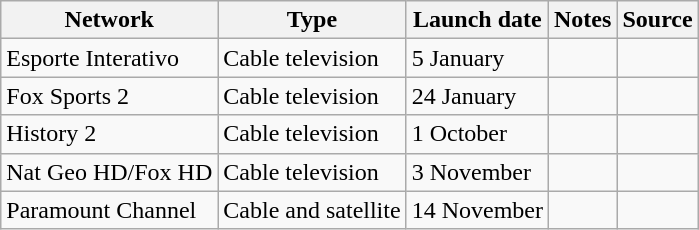<table class="wikitable sortable">
<tr>
<th>Network</th>
<th>Type</th>
<th>Launch date</th>
<th>Notes</th>
<th>Source</th>
</tr>
<tr>
<td>Esporte Interativo</td>
<td>Cable television</td>
<td>5 January</td>
<td></td>
<td></td>
</tr>
<tr>
<td>Fox Sports 2</td>
<td>Cable television</td>
<td>24 January</td>
<td></td>
<td></td>
</tr>
<tr>
<td>History 2</td>
<td>Cable television</td>
<td>1 October</td>
<td></td>
<td></td>
</tr>
<tr>
<td>Nat Geo HD/Fox HD</td>
<td>Cable television</td>
<td>3 November</td>
<td></td>
<td></td>
</tr>
<tr>
<td>Paramount Channel</td>
<td>Cable and satellite</td>
<td>14 November</td>
<td></td>
<td></td>
</tr>
</table>
